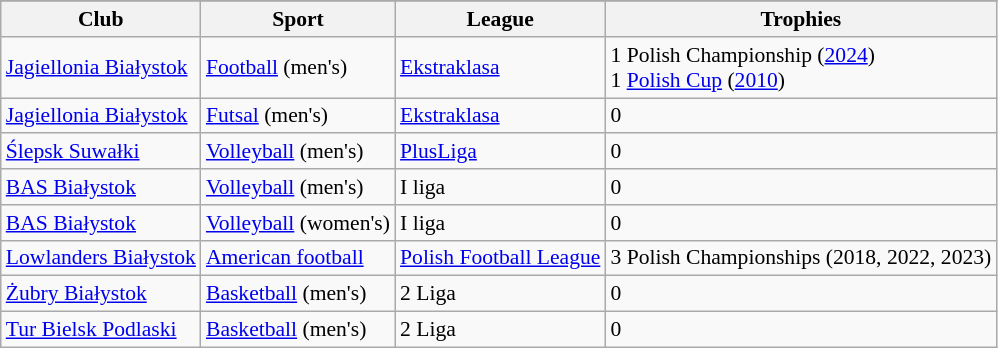<table class="wikitable sortable" style="font-size:90%">
<tr>
</tr>
<tr>
<th>Club</th>
<th>Sport</th>
<th>League</th>
<th>Trophies</th>
</tr>
<tr>
<td><a href='#'>Jagiellonia Białystok</a></td>
<td><a href='#'>Football</a> (men's)</td>
<td><a href='#'>Ekstraklasa</a></td>
<td>1 Polish Championship (<a href='#'>2024</a>)<br>1 <a href='#'>Polish Cup</a> (<a href='#'>2010</a>)</td>
</tr>
<tr>
<td><a href='#'>Jagiellonia Białystok</a></td>
<td><a href='#'>Futsal</a> (men's)</td>
<td><a href='#'>Ekstraklasa</a></td>
<td>0</td>
</tr>
<tr>
<td><a href='#'>Ślepsk Suwałki</a></td>
<td><a href='#'>Volleyball</a> (men's)</td>
<td><a href='#'>PlusLiga</a></td>
<td>0</td>
</tr>
<tr>
<td><a href='#'>BAS Białystok</a></td>
<td><a href='#'>Volleyball</a> (men's)</td>
<td>I liga</td>
<td>0</td>
</tr>
<tr>
<td><a href='#'>BAS Białystok</a></td>
<td><a href='#'>Volleyball</a> (women's)</td>
<td>I liga</td>
<td>0</td>
</tr>
<tr>
<td><a href='#'>Lowlanders Białystok</a></td>
<td><a href='#'>American football</a></td>
<td><a href='#'>Polish Football League</a></td>
<td>3 Polish Championships (2018, 2022, 2023)</td>
</tr>
<tr>
<td><a href='#'>Żubry Białystok</a></td>
<td><a href='#'>Basketball</a> (men's)</td>
<td>2 Liga</td>
<td>0</td>
</tr>
<tr>
<td><a href='#'>Tur Bielsk Podlaski</a></td>
<td><a href='#'>Basketball</a> (men's)</td>
<td>2 Liga</td>
<td>0</td>
</tr>
</table>
